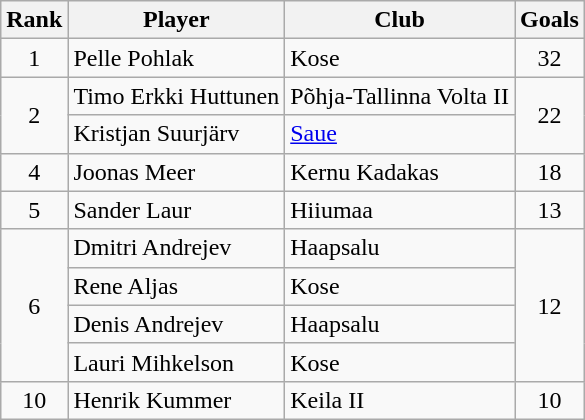<table class="wikitable">
<tr>
<th>Rank</th>
<th>Player</th>
<th>Club</th>
<th>Goals</th>
</tr>
<tr>
<td align=center rowspan=>1</td>
<td> Pelle Pohlak</td>
<td>Kose</td>
<td align=center rowspan=>32</td>
</tr>
<tr>
<td align=center rowspan=2>2</td>
<td> Timo Erkki Huttunen</td>
<td>Põhja-Tallinna Volta II</td>
<td align=center rowspan=2>22</td>
</tr>
<tr>
<td> Kristjan Suurjärv</td>
<td><a href='#'>Saue</a></td>
</tr>
<tr>
<td align=center rowspan=>4</td>
<td> Joonas Meer</td>
<td>Kernu Kadakas</td>
<td align=center rowspan=>18</td>
</tr>
<tr>
<td align=center rowspan=>5</td>
<td> Sander Laur</td>
<td>Hiiumaa</td>
<td align=center rowspan=>13</td>
</tr>
<tr>
<td align=center rowspan=4>6</td>
<td> Dmitri Andrejev</td>
<td>Haapsalu</td>
<td align=center rowspan=4>12</td>
</tr>
<tr>
<td> Rene Aljas</td>
<td>Kose</td>
</tr>
<tr>
<td> Denis Andrejev</td>
<td>Haapsalu</td>
</tr>
<tr>
<td> Lauri Mihkelson</td>
<td>Kose</td>
</tr>
<tr>
<td align=center rowspan=>10</td>
<td> Henrik Kummer</td>
<td>Keila II</td>
<td align=center rowspan=>10</td>
</tr>
</table>
